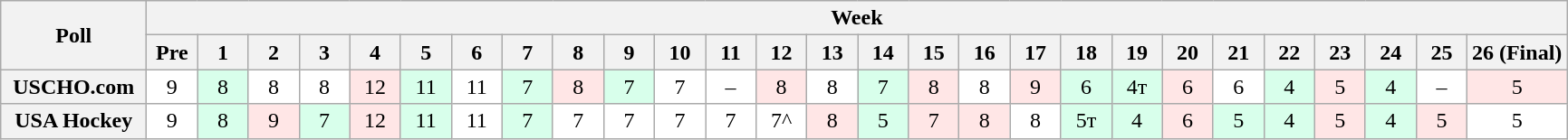<table class="wikitable" style="white-space:nowrap;">
<tr>
<th scope="col" width="100" rowspan="2">Poll</th>
<th colspan="28">Week</th>
</tr>
<tr>
<th scope="col" width="30">Pre</th>
<th scope="col" width="30">1</th>
<th scope="col" width="30">2</th>
<th scope="col" width="30">3</th>
<th scope="col" width="30">4</th>
<th scope="col" width="30">5</th>
<th scope="col" width="30">6</th>
<th scope="col" width="30">7</th>
<th scope="col" width="30">8</th>
<th scope="col" width="30">9</th>
<th scope="col" width="30">10</th>
<th scope="col" width="30">11</th>
<th scope="col" width="30">12</th>
<th scope="col" width="30">13</th>
<th scope="col" width="30">14</th>
<th scope="col" width="30">15</th>
<th scope="col" width="30">16</th>
<th scope="col" width="30">17</th>
<th scope="col" width="30">18</th>
<th scope="col" width="30">19</th>
<th scope="col" width="30">20</th>
<th scope="col" width="30">21</th>
<th scope="col" width="30">22</th>
<th scope="col" width="30">23</th>
<th scope="col" width="30">24</th>
<th scope="col" width="30">25</th>
<th scope="col" width="30">26 (Final)</th>
</tr>
<tr style="text-align:center;">
<th>USCHO.com</th>
<td bgcolor=FFFFFF>9</td>
<td bgcolor=D8FFEB>8</td>
<td bgcolor=FFFFFF>8</td>
<td bgcolor=FFFFFF>8</td>
<td bgcolor=FFE6E6>12</td>
<td bgcolor=D8FFEB>11</td>
<td bgcolor=FFFFFF>11</td>
<td bgcolor=D8FFEB>7</td>
<td bgcolor=FFE6E6>8</td>
<td bgcolor=D8FFEB>7</td>
<td bgcolor=FFFFFF>7</td>
<td bgcolor=FFFFFF>–</td>
<td bgcolor=FFE6E6>8</td>
<td bgcolor=FFFFFF>8</td>
<td bgcolor=D8FFEB>7 </td>
<td bgcolor=FFE6E6>8</td>
<td bgcolor=FFFFFF>8</td>
<td bgcolor=FFE6E6>9</td>
<td bgcolor=D8FFEB>6</td>
<td bgcolor=D8FFEB>4т</td>
<td bgcolor=FFE6E6>6</td>
<td bgcolor=FFFFFF>6</td>
<td bgcolor=D8FFEB>4</td>
<td bgcolor=FFE6E6>5</td>
<td bgcolor=D8FFEB>4</td>
<td bgcolor=FFFFFF>–</td>
<td bgcolor=FFE6E6>5</td>
</tr>
<tr style="text-align:center;">
<th>USA Hockey</th>
<td bgcolor=FFFFFF>9</td>
<td bgcolor=D8FFEB>8</td>
<td bgcolor=FFE6E6>9</td>
<td bgcolor=D8FFEB>7</td>
<td bgcolor=FFE6E6>12</td>
<td bgcolor=D8FFEB>11</td>
<td bgcolor=FFFFFF>11</td>
<td bgcolor=D8FFEB>7</td>
<td bgcolor=FFFFFF>7</td>
<td bgcolor=FFFFFF>7</td>
<td bgcolor=FFFFFF>7</td>
<td bgcolor=FFFFFF>7</td>
<td bgcolor=FFFFFF>7^</td>
<td bgcolor=FFE6E6>8</td>
<td bgcolor=D8FFEB>5</td>
<td bgcolor=FFE6E6>7</td>
<td bgcolor=FFE6E6>8</td>
<td bgcolor=FFFFFF>8</td>
<td bgcolor=D8FFEB>5т</td>
<td bgcolor=D8FFEB>4</td>
<td bgcolor=FFE6E6>6</td>
<td bgcolor=D8FFEB>5</td>
<td bgcolor=D8FFEB>4</td>
<td bgcolor=FFE6E6>5</td>
<td bgcolor=D8FFEB>4</td>
<td bgcolor=FFE6E6>5</td>
<td bgcolor=FFFFFF>5</td>
</tr>
</table>
